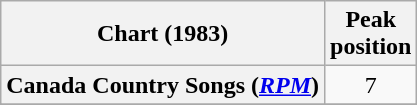<table class="wikitable sortable plainrowheaders" style="text-align:center">
<tr>
<th scope="col">Chart (1983)</th>
<th scope="col">Peak<br> position</th>
</tr>
<tr>
<th scope="row">Canada Country Songs (<em><a href='#'>RPM</a></em>)</th>
<td>7</td>
</tr>
<tr>
</tr>
<tr>
</tr>
</table>
